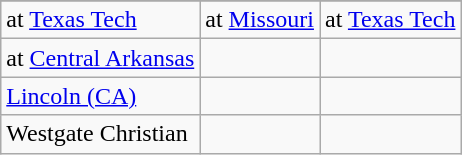<table class="wikitable">
<tr>
</tr>
<tr>
<td>at <a href='#'>Texas Tech</a></td>
<td>at <a href='#'>Missouri</a></td>
<td>at <a href='#'>Texas Tech</a></td>
</tr>
<tr>
<td>at <a href='#'>Central Arkansas</a></td>
<td></td>
<td></td>
</tr>
<tr>
<td><a href='#'>Lincoln (CA)</a></td>
<td></td>
<td></td>
</tr>
<tr>
<td>Westgate Christian</td>
<td></td>
<td></td>
</tr>
</table>
